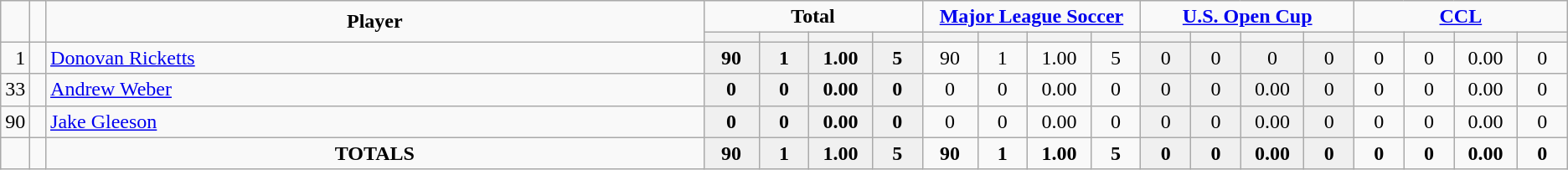<table class="wikitable" style="text-align:center;">
<tr>
<td rowspan=2  style="width:1%; text-align:center;"><strong></strong></td>
<td rowspan=2  style="width:1%; text-align:center;"><strong></strong></td>
<td rowspan=2  style="width:42%; text-align:center;"><strong>Player</strong></td>
<td colspan=4 style="text-align:center;"><strong>Total</strong></td>
<td colspan=4 style="text-align:center;"><strong><a href='#'>Major League Soccer</a></strong></td>
<td colspan=4 style="text-align:center;"><strong><a href='#'>U.S. Open Cup</a></strong></td>
<td colspan=4 style="text-align:center;"><strong><a href='#'>CCL</a></strong></td>
</tr>
<tr>
<th width=60></th>
<th width=60></th>
<th width=60></th>
<th width=60></th>
<th width=60></th>
<th width=60></th>
<th width=60></th>
<th width=60></th>
<th width=60></th>
<th width=60></th>
<th width=60></th>
<th width=60></th>
<th width=60></th>
<th width=60></th>
<th width=60></th>
<th width=60></th>
</tr>
<tr>
<td style="text-align: right;">1</td>
<td></td>
<td style="text-align: left;"><a href='#'>Donovan Ricketts</a></td>
<td style="background: #F0F0F0;"><strong>90</strong></td>
<td style="background: #F0F0F0;"><strong>1</strong></td>
<td style="background: #F0F0F0;"><strong>1.00</strong></td>
<td style="background: #F0F0F0;"><strong>5</strong></td>
<td>90</td>
<td>1</td>
<td>1.00</td>
<td>5</td>
<td style="background: #F0F0F0;">0</td>
<td style="background: #F0F0F0;">0</td>
<td style="background: #F0F0F0;">0</td>
<td style="background: #F0F0F0;">0</td>
<td>0</td>
<td>0</td>
<td>0.00</td>
<td>0</td>
</tr>
<tr>
<td style="text-align: right;">33</td>
<td></td>
<td style="text-align: left;"><a href='#'>Andrew Weber</a></td>
<td style="background: #F0F0F0;"><strong>0</strong></td>
<td style="background: #F0F0F0;"><strong>0</strong></td>
<td style="background: #F0F0F0;"><strong>0.00</strong></td>
<td style="background: #F0F0F0;"><strong>0</strong></td>
<td>0</td>
<td>0</td>
<td>0.00</td>
<td>0</td>
<td style="background: #F0F0F0;">0</td>
<td style="background: #F0F0F0;">0</td>
<td style="background: #F0F0F0;">0.00</td>
<td style="background: #F0F0F0;">0</td>
<td>0</td>
<td>0</td>
<td>0.00</td>
<td>0</td>
</tr>
<tr>
<td style="text-align: right;">90</td>
<td></td>
<td style="text-align: left;"><a href='#'>Jake Gleeson</a></td>
<td style="background: #F0F0F0;"><strong>0</strong></td>
<td style="background: #F0F0F0;"><strong>0</strong></td>
<td style="background: #F0F0F0;"><strong>0.00</strong></td>
<td style="background: #F0F0F0;"><strong>0</strong></td>
<td>0</td>
<td>0</td>
<td>0.00</td>
<td>0</td>
<td style="background: #F0F0F0;">0</td>
<td style="background: #F0F0F0;">0</td>
<td style="background: #F0F0F0;">0.00</td>
<td style="background: #F0F0F0;">0</td>
<td>0</td>
<td>0</td>
<td>0.00</td>
<td>0</td>
</tr>
<tr>
<td></td>
<td></td>
<td><strong>TOTALS</strong></td>
<td style="background: #F0F0F0;"><strong>90</strong></td>
<td style="background: #F0F0F0;"><strong>1</strong></td>
<td style="background: #F0F0F0;"><strong>1.00</strong></td>
<td style="background: #F0F0F0;"><strong>5</strong></td>
<td><strong>90</strong></td>
<td><strong>1</strong></td>
<td><strong>1.00</strong></td>
<td><strong>5</strong></td>
<td style="background: #F0F0F0;"><strong>0</strong></td>
<td style="background: #F0F0F0;"><strong>0</strong></td>
<td style="background: #F0F0F0;"><strong>0.00</strong></td>
<td style="background: #F0F0F0;"><strong>0</strong></td>
<td><strong>0</strong></td>
<td><strong>0</strong></td>
<td><strong>0.00</strong></td>
<td><strong>0</strong></td>
</tr>
</table>
